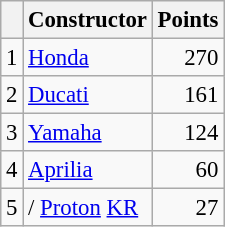<table class="wikitable" style="font-size: 95%;">
<tr>
<th></th>
<th>Constructor</th>
<th>Points</th>
</tr>
<tr>
<td align=center>1</td>
<td> <a href='#'>Honda</a></td>
<td align=right>270</td>
</tr>
<tr>
<td align=center>2</td>
<td> <a href='#'>Ducati</a></td>
<td align=right>161</td>
</tr>
<tr>
<td align=center>3</td>
<td> <a href='#'>Yamaha</a></td>
<td align=right>124</td>
</tr>
<tr>
<td align=center>4</td>
<td> <a href='#'>Aprilia</a></td>
<td align=right>60</td>
</tr>
<tr>
<td align=center>5</td>
<td>/ <a href='#'>Proton</a> <a href='#'>KR</a></td>
<td align=right>27</td>
</tr>
</table>
